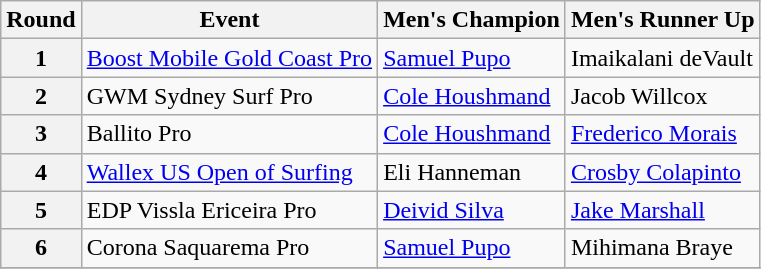<table class="wikitable">
<tr>
<th>Round</th>
<th>Event</th>
<th>Men's Champion</th>
<th>Men's Runner Up</th>
</tr>
<tr>
<th>1</th>
<td> <a href='#'>Boost Mobile Gold Coast Pro</a></td>
<td> <a href='#'>Samuel Pupo</a></td>
<td> Imaikalani deVault</td>
</tr>
<tr>
<th>2</th>
<td> GWM Sydney Surf Pro</td>
<td> <a href='#'>Cole Houshmand</a></td>
<td> Jacob Willcox</td>
</tr>
<tr>
<th>3</th>
<td> Ballito Pro</td>
<td> <a href='#'>Cole Houshmand</a></td>
<td> <a href='#'>Frederico Morais</a></td>
</tr>
<tr>
<th>4</th>
<td> <a href='#'>Wallex US Open of Surfing</a></td>
<td> Eli Hanneman</td>
<td> <a href='#'>Crosby Colapinto</a></td>
</tr>
<tr>
<th>5</th>
<td> EDP Vissla Ericeira Pro</td>
<td> <a href='#'>Deivid Silva</a></td>
<td> <a href='#'>Jake Marshall</a></td>
</tr>
<tr>
<th>6</th>
<td> Corona Saquarema Pro</td>
<td> <a href='#'>Samuel Pupo</a></td>
<td> Mihimana Braye</td>
</tr>
<tr>
</tr>
</table>
